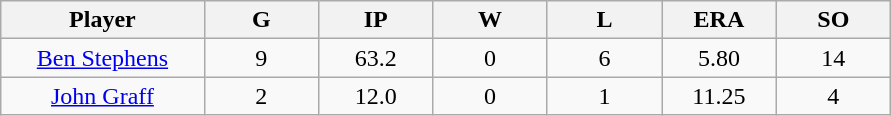<table class="wikitable sortable">
<tr>
<th bgcolor="#DDDDFF" width="16%">Player</th>
<th bgcolor="#DDDDFF" width="9%">G</th>
<th bgcolor="#DDDDFF" width="9%">IP</th>
<th bgcolor="#DDDDFF" width="9%">W</th>
<th bgcolor="#DDDDFF" width="9%">L</th>
<th bgcolor="#DDDDFF" width="9%">ERA</th>
<th bgcolor="#DDDDFF" width="9%">SO</th>
</tr>
<tr align="center">
<td><a href='#'>Ben Stephens</a></td>
<td>9</td>
<td>63.2</td>
<td>0</td>
<td>6</td>
<td>5.80</td>
<td>14</td>
</tr>
<tr align=center>
<td><a href='#'>John Graff</a></td>
<td>2</td>
<td>12.0</td>
<td>0</td>
<td>1</td>
<td>11.25</td>
<td>4</td>
</tr>
</table>
